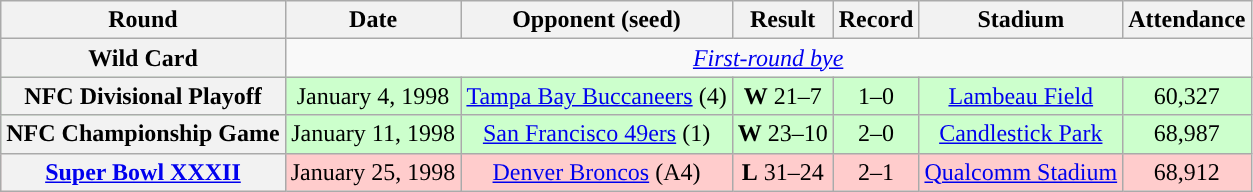<table class="wikitable" style="text-align:center">
<tr>
<th>Round</th>
<th>Date</th>
<th>Opponent (seed)</th>
<th>Result</th>
<th>Record</th>
<th>Stadium</th>
<th>Attendance</th>
</tr>
<tr>
<th>Wild Card</th>
<td colspan="7"><em><a href='#'>First-round bye</a></em></td>
</tr>
<tr style="background:#cfc">
<th>NFC Divisional Playoff</th>
<td>January 4, 1998</td>
<td><a href='#'>Tampa Bay Buccaneers</a> (4)</td>
<td><strong>W</strong> 21–7</td>
<td>1–0</td>
<td><a href='#'>Lambeau Field</a></td>
<td>60,327</td>
</tr>
<tr style="background: #cfc">
<th>NFC Championship Game</th>
<td>January 11, 1998</td>
<td><a href='#'>San Francisco 49ers</a> (1)</td>
<td><strong>W</strong> 23–10</td>
<td>2–0</td>
<td><a href='#'>Candlestick Park</a></td>
<td>68,987</td>
</tr>
<tr style="background: #fcc">
<th><a href='#'>Super Bowl XXXII</a></th>
<td>January 25, 1998</td>
<td><a href='#'>Denver Broncos</a> (A4)</td>
<td><strong>L</strong> 31–24</td>
<td>2–1</td>
<td><a href='#'>Qualcomm Stadium</a></td>
<td>68,912</td>
</tr>
</table>
